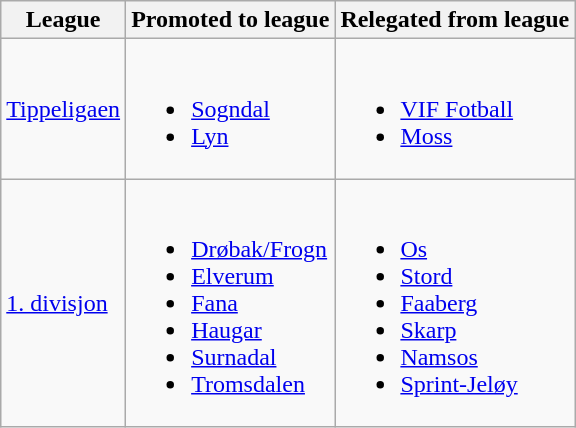<table class="wikitable">
<tr>
<th>League</th>
<th>Promoted to league</th>
<th>Relegated from league</th>
</tr>
<tr>
<td><a href='#'>Tippeligaen</a></td>
<td><br><ul><li><a href='#'>Sogndal</a></li><li><a href='#'>Lyn</a></li></ul></td>
<td><br><ul><li><a href='#'>VIF Fotball</a></li><li><a href='#'>Moss</a></li></ul></td>
</tr>
<tr>
<td><a href='#'>1. divisjon</a></td>
<td><br><ul><li><a href='#'>Drøbak/Frogn</a></li><li><a href='#'>Elverum</a></li><li><a href='#'>Fana</a></li><li><a href='#'>Haugar</a></li><li><a href='#'>Surnadal</a></li><li><a href='#'>Tromsdalen</a></li></ul></td>
<td><br><ul><li><a href='#'>Os</a></li><li><a href='#'>Stord</a></li><li><a href='#'>Faaberg</a></li><li><a href='#'>Skarp</a></li><li><a href='#'>Namsos</a></li><li><a href='#'>Sprint-Jeløy</a></li></ul></td>
</tr>
</table>
